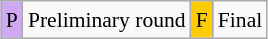<table class="wikitable" style="margin:0.5em auto; font-size:90%; line-height:1.25em; text-align:center;">
<tr>
<td style="background-color:#D0A9F5;">P</td>
<td>Preliminary round</td>
<td style="background-color:#FFCC00;">F</td>
<td>Final</td>
</tr>
</table>
